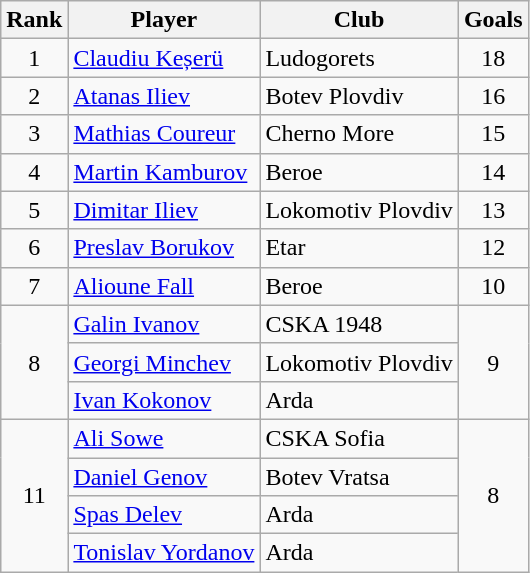<table class="wikitable" style="text-align:center">
<tr>
<th>Rank</th>
<th>Player</th>
<th>Club</th>
<th>Goals</th>
</tr>
<tr>
<td rowspan=1>1</td>
<td align="left"> <a href='#'>Claudiu Keșerü</a></td>
<td align="left">Ludogorets</td>
<td rowspan=1>18</td>
</tr>
<tr>
<td rowspan=1>2</td>
<td align="left"> <a href='#'>Atanas Iliev</a></td>
<td align="left">Botev Plovdiv</td>
<td rowspan=1>16</td>
</tr>
<tr>
<td rowspan=1>3</td>
<td align="left"> <a href='#'>Mathias Coureur</a></td>
<td align="left">Cherno More</td>
<td rowspan=1>15</td>
</tr>
<tr>
<td rowspan=1>4</td>
<td align="left"> <a href='#'>Martin Kamburov</a></td>
<td align="left">Beroe</td>
<td rowspan=1>14</td>
</tr>
<tr>
<td rowspan=1>5</td>
<td align="left"> <a href='#'>Dimitar Iliev</a></td>
<td align="left">Lokomotiv Plovdiv</td>
<td rowspan=1>13</td>
</tr>
<tr>
<td rowspan=1>6</td>
<td align="left"> <a href='#'>Preslav Borukov</a></td>
<td align="left">Etar</td>
<td rowspan=1>12</td>
</tr>
<tr>
<td rowspan=1>7</td>
<td align="left"> <a href='#'>Alioune Fall</a></td>
<td align="left">Beroe</td>
<td rowspan=1>10</td>
</tr>
<tr>
<td rowspan=3>8</td>
<td align="left"> <a href='#'>Galin Ivanov</a></td>
<td align="left">CSKA 1948</td>
<td rowspan=3>9</td>
</tr>
<tr>
<td align="left"> <a href='#'>Georgi Minchev</a></td>
<td align="left">Lokomotiv Plovdiv</td>
</tr>
<tr>
<td align="left"> <a href='#'>Ivan Kokonov</a></td>
<td align="left">Arda</td>
</tr>
<tr>
<td rowspan=4>11</td>
<td align="left"> <a href='#'>Ali Sowe</a></td>
<td align="left">CSKA Sofia</td>
<td rowspan=4>8</td>
</tr>
<tr>
<td align="left"> <a href='#'>Daniel Genov</a></td>
<td align="left">Botev Vratsa</td>
</tr>
<tr>
<td align="left"> <a href='#'>Spas Delev</a></td>
<td align="left">Arda</td>
</tr>
<tr>
<td align="left"> <a href='#'>Tonislav Yordanov</a></td>
<td align="left">Arda</td>
</tr>
</table>
